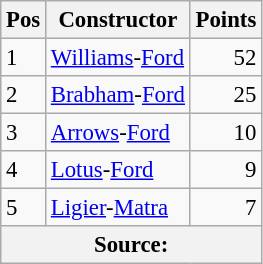<table class="wikitable" style="font-size: 95%;">
<tr>
<th>Pos</th>
<th>Constructor</th>
<th>Points</th>
</tr>
<tr>
<td>1</td>
<td> <a href='#'>Williams</a>-<a href='#'>Ford</a></td>
<td style="text-align: right">52</td>
</tr>
<tr>
<td>2</td>
<td> <a href='#'>Brabham</a>-<a href='#'>Ford</a></td>
<td style="text-align: right">25</td>
</tr>
<tr>
<td>3</td>
<td> <a href='#'>Arrows</a>-<a href='#'>Ford</a></td>
<td style="text-align: right">10</td>
</tr>
<tr>
<td>4</td>
<td> <a href='#'>Lotus</a>-<a href='#'>Ford</a></td>
<td style="text-align: right">9</td>
</tr>
<tr>
<td>5</td>
<td> <a href='#'>Ligier</a>-<a href='#'>Matra</a></td>
<td style="text-align: right">7</td>
</tr>
<tr>
<th colspan=4>Source:</th>
</tr>
</table>
